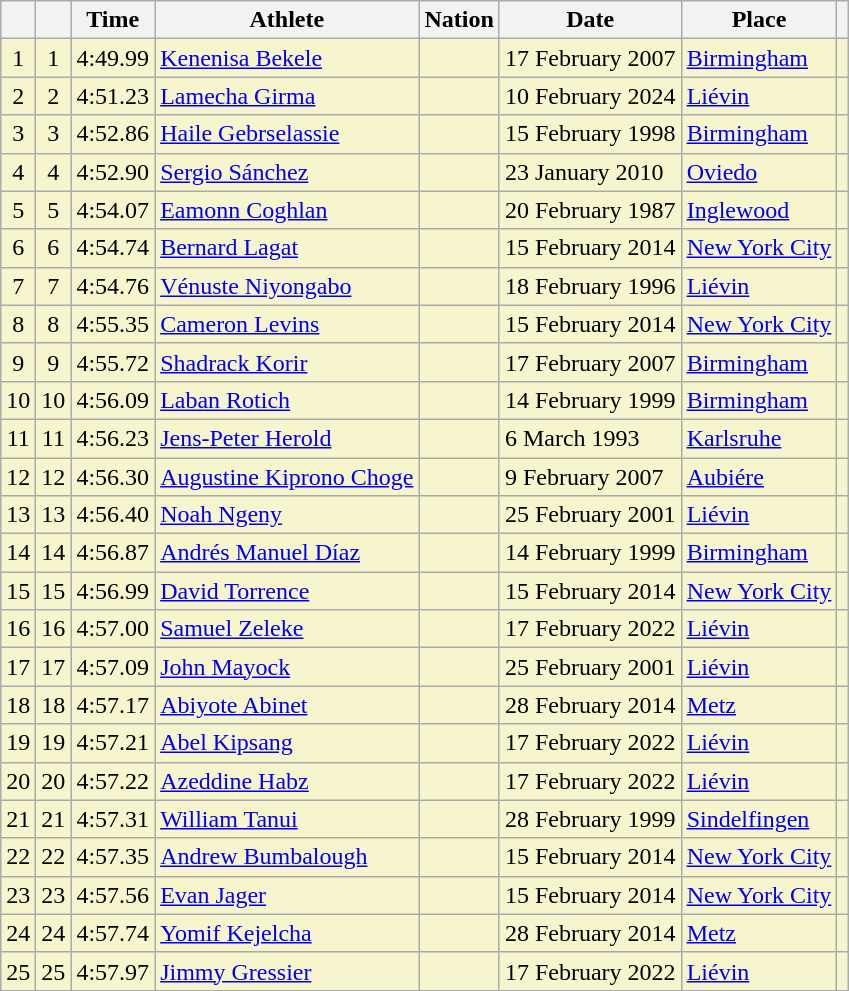<table class="wikitable sortable">
<tr>
<th></th>
<th></th>
<th>Time</th>
<th>Athlete</th>
<th>Nation</th>
<th>Date</th>
<th>Place</th>
<th class="unsortable"></th>
</tr>
<tr bgcolor="#f6F5CE">
<td align=center>1</td>
<td align=center>1</td>
<td>4:49.99</td>
<td><a href='#'>Kenenisa Bekele</a></td>
<td></td>
<td>17 February 2007</td>
<td><a href='#'>Birmingham</a></td>
<td></td>
</tr>
<tr bgcolor="#f6F5CE">
<td align=center>2</td>
<td align=center>2</td>
<td>4:51.23</td>
<td><a href='#'>Lamecha Girma</a></td>
<td></td>
<td>10 February 2024</td>
<td><a href='#'>Liévin</a></td>
<td></td>
</tr>
<tr bgcolor="#f6F5CE">
<td align=center>3</td>
<td align=center>3</td>
<td>4:52.86</td>
<td><a href='#'>Haile Gebrselassie</a></td>
<td></td>
<td>15 February 1998</td>
<td><a href='#'>Birmingham</a></td>
<td></td>
</tr>
<tr bgcolor="#f6F5CE">
<td align=center>4</td>
<td align=center>4</td>
<td>4:52.90</td>
<td><a href='#'>Sergio Sánchez</a></td>
<td></td>
<td>23 January 2010</td>
<td><a href='#'>Oviedo</a></td>
<td></td>
</tr>
<tr bgcolor="#f6F5CE">
<td align=center>5</td>
<td align=center>5</td>
<td>4:54.07</td>
<td><a href='#'>Eamonn Coghlan</a></td>
<td></td>
<td>20 February 1987</td>
<td><a href='#'>Inglewood</a></td>
<td></td>
</tr>
<tr bgcolor="#f6F5CE">
<td align=center>6</td>
<td align=center>6</td>
<td>4:54.74</td>
<td><a href='#'>Bernard Lagat</a></td>
<td></td>
<td>15 February 2014</td>
<td><a href='#'>New York City</a></td>
<td></td>
</tr>
<tr bgcolor="#f6F5CE">
<td align=center>7</td>
<td align=center>7</td>
<td>4:54.76</td>
<td><a href='#'>Vénuste Niyongabo</a></td>
<td></td>
<td>18 February 1996</td>
<td><a href='#'>Liévin</a></td>
<td></td>
</tr>
<tr bgcolor="#f6F5CE">
<td align=center>8</td>
<td align=center>8</td>
<td>4:55.35</td>
<td><a href='#'>Cameron Levins</a></td>
<td></td>
<td>15 February 2014</td>
<td><a href='#'>New York City</a></td>
<td></td>
</tr>
<tr bgcolor="#f6F5CE">
<td align=center>9</td>
<td align=center>9</td>
<td>4:55.72</td>
<td><a href='#'>Shadrack Korir</a></td>
<td></td>
<td>17 February 2007</td>
<td><a href='#'>Birmingham</a></td>
<td></td>
</tr>
<tr bgcolor="#f6F5CE">
<td align=center>10</td>
<td align=center>10</td>
<td>4:56.09</td>
<td><a href='#'>Laban Rotich</a></td>
<td></td>
<td>14 February 1999</td>
<td><a href='#'>Birmingham</a></td>
<td></td>
</tr>
<tr bgcolor="#f6F5CE">
<td align=center>11</td>
<td align=center>11</td>
<td>4:56.23</td>
<td><a href='#'>Jens-Peter Herold</a></td>
<td></td>
<td>6 March 1993</td>
<td><a href='#'>Karlsruhe</a></td>
<td></td>
</tr>
<tr bgcolor="#f6F5CE">
<td align=center>12</td>
<td align=center>12</td>
<td>4:56.30</td>
<td><a href='#'>Augustine Kiprono Choge</a></td>
<td></td>
<td>9 February 2007</td>
<td><a href='#'>Aubiére</a></td>
<td></td>
</tr>
<tr bgcolor="#f6F5CE">
<td align=center>13</td>
<td align=center>13</td>
<td>4:56.40</td>
<td><a href='#'>Noah Ngeny</a></td>
<td></td>
<td>25 February 2001</td>
<td><a href='#'>Liévin</a></td>
<td></td>
</tr>
<tr bgcolor="#f6F5CE">
<td align=center>14</td>
<td align=center>14</td>
<td>4:56.87</td>
<td><a href='#'>Andrés Manuel Díaz</a></td>
<td></td>
<td>14 February 1999</td>
<td><a href='#'>Birmingham</a></td>
<td></td>
</tr>
<tr bgcolor="#f6F5CE">
<td align=center>15</td>
<td align=center>15</td>
<td>4:56.99</td>
<td><a href='#'>David Torrence</a></td>
<td></td>
<td>15 February 2014</td>
<td><a href='#'>New York City</a></td>
<td></td>
</tr>
<tr bgcolor="#f6F5CE">
<td align=center>16</td>
<td align=center>16</td>
<td>4:57.00</td>
<td><a href='#'>Samuel Zeleke</a></td>
<td></td>
<td>17 February 2022</td>
<td><a href='#'>Liévin</a></td>
<td></td>
</tr>
<tr bgcolor="#f6F5CE">
<td align=center>17</td>
<td align=center>17</td>
<td>4:57.09</td>
<td><a href='#'>John Mayock</a></td>
<td></td>
<td>25 February 2001</td>
<td><a href='#'>Liévin</a></td>
<td></td>
</tr>
<tr bgcolor="#f6F5CE">
<td align=center>18</td>
<td align=center>18</td>
<td>4:57.17</td>
<td><a href='#'>Abiyote Abinet</a></td>
<td></td>
<td>28 February 2014</td>
<td><a href='#'>Metz</a></td>
<td></td>
</tr>
<tr bgcolor="#f6F5CE">
<td align=center>19</td>
<td align=center>19</td>
<td>4:57.21</td>
<td><a href='#'>Abel Kipsang</a></td>
<td></td>
<td>17 February 2022</td>
<td><a href='#'>Liévin</a></td>
<td></td>
</tr>
<tr bgcolor="#f6F5CE">
<td align=center>20</td>
<td align=center>20</td>
<td>4:57.22</td>
<td><a href='#'>Azeddine Habz</a></td>
<td></td>
<td>17 February 2022</td>
<td><a href='#'>Liévin</a></td>
<td></td>
</tr>
<tr bgcolor="#f6F5CE">
<td align=center>21</td>
<td align=center>21</td>
<td>4:57.31</td>
<td><a href='#'>William Tanui</a></td>
<td></td>
<td>28 February 1999</td>
<td><a href='#'>Sindelfingen</a></td>
<td></td>
</tr>
<tr bgcolor="#f6F5CE">
<td align=center>22</td>
<td align=center>22</td>
<td>4:57.35</td>
<td><a href='#'>Andrew Bumbalough</a></td>
<td></td>
<td>15 February 2014</td>
<td><a href='#'>New York City</a></td>
<td></td>
</tr>
<tr bgcolor="#f6F5CE">
<td align=center>23</td>
<td align=center>23</td>
<td>4:57.56</td>
<td><a href='#'>Evan Jager</a></td>
<td></td>
<td>15 February 2014</td>
<td><a href='#'>New York City</a></td>
<td></td>
</tr>
<tr bgcolor="#f6F5CE">
<td align=center>24</td>
<td align=center>24</td>
<td>4:57.74</td>
<td><a href='#'>Yomif Kejelcha</a></td>
<td></td>
<td>28 February 2014</td>
<td><a href='#'>Metz</a></td>
<td></td>
</tr>
<tr bgcolor="#f6F5CE">
<td align=center>25</td>
<td align=center>25</td>
<td>4:57.97</td>
<td><a href='#'>Jimmy Gressier</a></td>
<td></td>
<td>17 February 2022</td>
<td><a href='#'>Liévin</a></td>
<td></td>
</tr>
</table>
